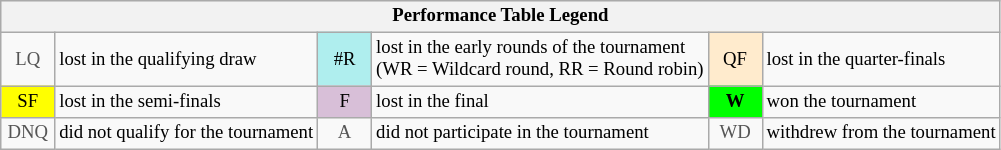<table class="wikitable" style="font-size:78%;">
<tr style="background:#efefef;">
<th colspan="6">Performance Table Legend</th>
</tr>
<tr>
<td style="color:#555555; text-align:center; width:30px;">LQ</td>
<td>lost in the qualifying draw</td>
<td style="text-align:center; background:#afeeee;">#R</td>
<td>lost in the early rounds of the tournament<br>(WR = Wildcard round, RR = Round robin)</td>
<td style="text-align:center; background:#ffebcd;">QF</td>
<td>lost in the quarter-finals</td>
</tr>
<tr>
<td style="text-align:center; background:yellow;">SF</td>
<td>lost in the semi-finals</td>
<td style="text-align:center; background:thistle;">F</td>
<td>lost in the final</td>
<td style="text-align:center; background:#0f0;"><strong>W</strong></td>
<td>won the tournament</td>
</tr>
<tr>
<td style="color:#555555; text-align:center; width:30px;">DNQ</td>
<td>did not qualify for the tournament</td>
<td style="color:#555555; text-align:center; width:30px;">A</td>
<td>did not participate in the tournament</td>
<td style="color:#555555; text-align:center; width:30px;">WD</td>
<td>withdrew from the tournament</td>
</tr>
</table>
